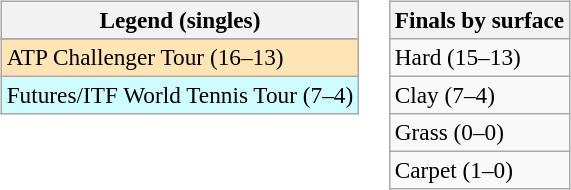<table>
<tr valign=top>
<td><br><table class=wikitable style=font-size:97%>
<tr>
<th>Legend (singles)</th>
</tr>
<tr bgcolor=e5d1cb>
</tr>
<tr bgcolor=moccasin>
<td>ATP Challenger Tour (16–13)</td>
</tr>
<tr bgcolor=cffcff>
<td>Futures/ITF World Tennis Tour (7–4)</td>
</tr>
</table>
</td>
<td><br><table class=wikitable style=font-size:97%>
<tr>
<th>Finals by surface</th>
</tr>
<tr>
<td>Hard (15–13)</td>
</tr>
<tr>
<td>Clay (7–4)</td>
</tr>
<tr>
<td>Grass (0–0)</td>
</tr>
<tr>
<td>Carpet (1–0)</td>
</tr>
</table>
</td>
</tr>
</table>
